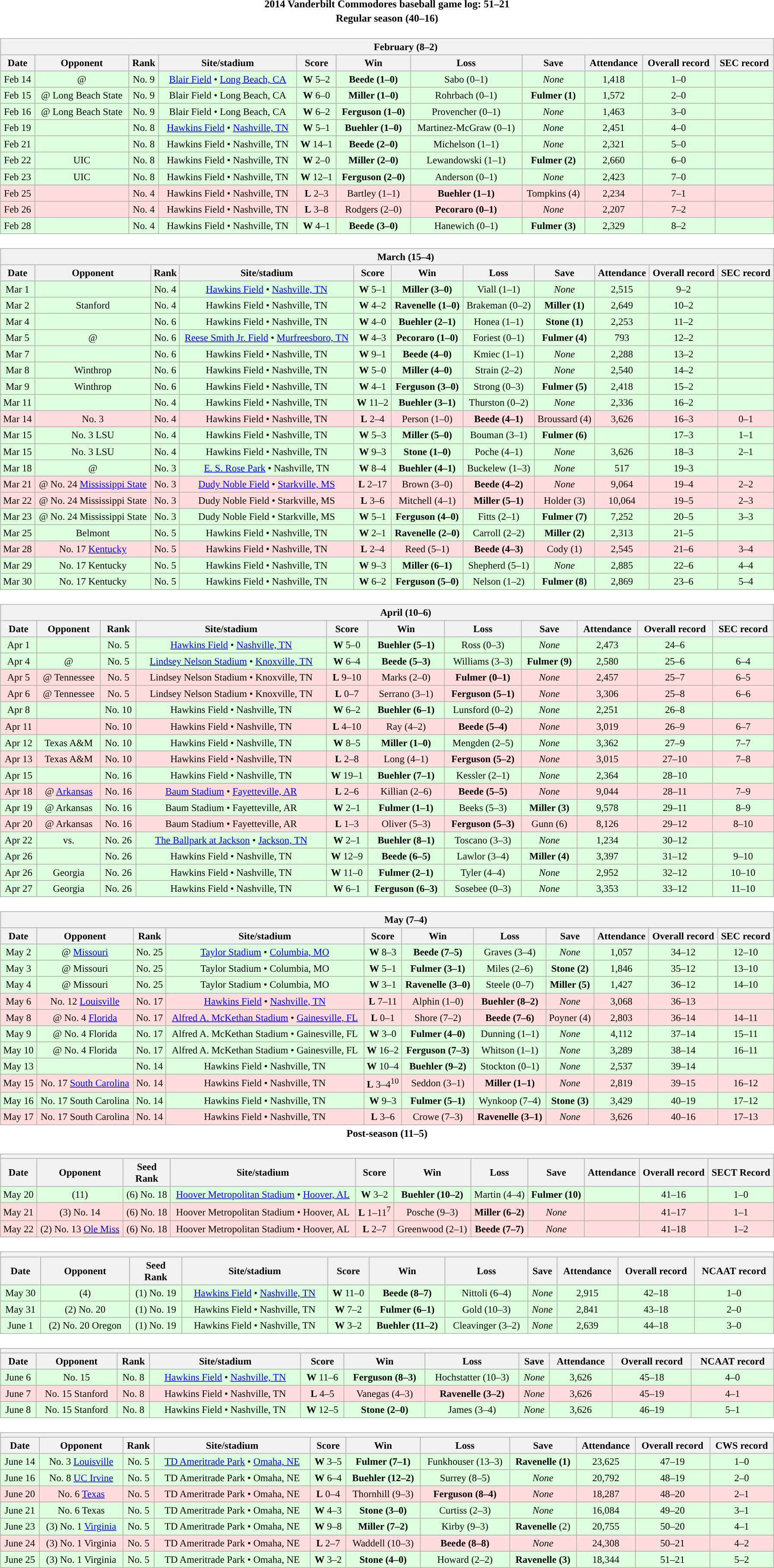<table class="toccolours" width=95% style="clear:both; margin:1.5em auto; text-align:center;">
<tr>
<th colspan=2>2014 Vanderbilt Commodores baseball game log: 51–21</th>
</tr>
<tr>
<th colspan=2>Regular season (40–16)</th>
</tr>
<tr valign="top">
<td><br><table class="wikitable collapsible collapsed" style="margin:auto; width:100%; text-align:center; font-size:95%">
<tr>
<th colspan=12 style="padding-left:4em;">February (8–2)</th>
</tr>
<tr>
<th>Date</th>
<th>Opponent</th>
<th>Rank</th>
<th>Site/stadium</th>
<th>Score</th>
<th>Win</th>
<th>Loss</th>
<th>Save</th>
<th>Attendance</th>
<th>Overall record</th>
<th>SEC record</th>
</tr>
<tr bgcolor="ddffdd">
<td>Feb 14</td>
<td>@ </td>
<td>No. 9</td>
<td><a href='#'>Blair Field</a> • <a href='#'>Long Beach, CA</a></td>
<td><strong>W</strong> 5–2</td>
<td><strong>Beede (1–0)</strong></td>
<td>Sabo (0–1)</td>
<td><em>None</em></td>
<td>1,418</td>
<td>1–0</td>
<td></td>
</tr>
<tr bgcolor="ddffdd">
<td>Feb 15</td>
<td>@ Long Beach State</td>
<td>No. 9</td>
<td>Blair Field • Long Beach, CA</td>
<td><strong>W</strong> 6–0</td>
<td><strong>Miller (1–0)</strong></td>
<td>Rohrbach (0–1)</td>
<td><strong>Fulmer (1)</strong></td>
<td>1,572</td>
<td>2–0</td>
<td></td>
</tr>
<tr bgcolor="ddffdd">
<td>Feb 16</td>
<td>@ Long Beach State</td>
<td>No. 9</td>
<td>Blair Field • Long Beach, CA</td>
<td><strong>W</strong> 6–2</td>
<td><strong>Ferguson (1–0)</strong></td>
<td>Provencher (0–1)</td>
<td><em>None</em></td>
<td>1,463</td>
<td>3–0</td>
<td></td>
</tr>
<tr bgcolor="ddffdd">
<td>Feb 19</td>
<td></td>
<td>No. 8</td>
<td><a href='#'>Hawkins Field</a> • <a href='#'>Nashville, TN</a></td>
<td><strong>W</strong> 5–1</td>
<td><strong>Buehler (1–0)</strong></td>
<td>Martinez-McGraw (0–1)</td>
<td><em>None</em></td>
<td>2,451</td>
<td>4–0</td>
<td></td>
</tr>
<tr bgcolor="ddffdd">
<td>Feb 21</td>
<td></td>
<td>No. 8</td>
<td>Hawkins Field • Nashville, TN</td>
<td><strong>W</strong> 14–1</td>
<td><strong>Beede (2–0)</strong></td>
<td>Michelson (1–1)</td>
<td><em>None</em></td>
<td>2,321</td>
<td>5–0</td>
<td></td>
</tr>
<tr bgcolor="ddffdd">
<td>Feb 22</td>
<td>UIC</td>
<td>No. 8</td>
<td>Hawkins Field • Nashville, TN</td>
<td><strong>W</strong> 2–0</td>
<td><strong>Miller (2–0)</strong></td>
<td>Lewandowski (1–1)</td>
<td><strong>Fulmer (2)</strong></td>
<td>2,660</td>
<td>6–0</td>
<td></td>
</tr>
<tr bgcolor="ddffdd">
<td>Feb 23</td>
<td>UIC</td>
<td>No. 8</td>
<td>Hawkins Field • Nashville, TN</td>
<td><strong>W</strong> 12–1</td>
<td><strong>Ferguson (2–0)</strong></td>
<td>Anderson (0–1)</td>
<td><em>None</em></td>
<td>2,423</td>
<td>7–0</td>
<td></td>
</tr>
<tr bgcolor="ffdddd">
<td>Feb 25</td>
<td></td>
<td>No. 4</td>
<td>Hawkins Field • Nashville, TN</td>
<td><strong>L</strong> 2–3</td>
<td>Bartley (1–1)</td>
<td><strong>Buehler (1–1)</strong></td>
<td>Tompkins (4)</td>
<td>2,234</td>
<td>7–1</td>
<td></td>
</tr>
<tr bgcolor="ffdddd">
<td>Feb 26</td>
<td></td>
<td>No. 4</td>
<td>Hawkins Field • Nashville, TN</td>
<td><strong>L</strong> 3–8</td>
<td>Rodgers (2–0)</td>
<td><strong>Pecoraro (0–1)</strong></td>
<td><em>None</em></td>
<td>2,207</td>
<td>7–2</td>
<td></td>
</tr>
<tr bgcolor="ddffdd">
<td>Feb 28</td>
<td></td>
<td>No. 4</td>
<td>Hawkins Field • Nashville, TN</td>
<td><strong>W</strong> 4–1</td>
<td><strong>Beede (3–0)</strong></td>
<td>Hanewich (0–1)</td>
<td><strong>Fulmer (3)</strong></td>
<td>2,329</td>
<td>8–2</td>
<td></td>
</tr>
</table>
</td>
</tr>
<tr>
<td><br><table class="wikitable collapsible collapsed" style="margin:auto; width:100%; text-align:center; font-size:95%">
<tr>
<th colspan=12 style="padding-left:4em;">March (15–4)</th>
</tr>
<tr>
<th>Date</th>
<th>Opponent</th>
<th>Rank</th>
<th>Site/stadium</th>
<th>Score</th>
<th>Win</th>
<th>Loss</th>
<th>Save</th>
<th>Attendance</th>
<th>Overall record</th>
<th>SEC record</th>
</tr>
<tr bgcolor="ddffdd">
<td>Mar 1</td>
<td></td>
<td>No. 4</td>
<td><a href='#'>Hawkins Field</a> • <a href='#'>Nashville, TN</a></td>
<td><strong>W</strong> 5–1</td>
<td><strong>Miller (3–0)</strong></td>
<td>Viall (1–1)</td>
<td><em>None</em></td>
<td>2,515</td>
<td>9–2</td>
<td></td>
</tr>
<tr bgcolor="ddffdd">
<td>Mar 2</td>
<td>Stanford</td>
<td>No. 4</td>
<td>Hawkins Field • Nashville, TN</td>
<td><strong>W</strong> 4–2</td>
<td><strong>Ravenelle (1–0)</strong></td>
<td>Brakeman (0–2)</td>
<td><strong>Miller (1)</strong></td>
<td>2,649</td>
<td>10–2</td>
<td></td>
</tr>
<tr bgcolor="ddffdd">
<td>Mar 4</td>
<td></td>
<td>No. 6</td>
<td>Hawkins Field • Nashville, TN</td>
<td><strong>W</strong> 4–0</td>
<td><strong>Buehler (2–1)</strong></td>
<td>Honea (1–1)</td>
<td><strong>Stone (1)</strong></td>
<td>2,253</td>
<td>11–2</td>
<td></td>
</tr>
<tr bgcolor="ddffdd">
<td>Mar 5</td>
<td>@ </td>
<td>No. 6</td>
<td><a href='#'>Reese Smith Jr. Field</a> • <a href='#'>Murfreesboro, TN</a></td>
<td><strong>W</strong> 4–3</td>
<td><strong>Pecoraro (1–0)</strong></td>
<td>Foriest (0–1)</td>
<td><strong>Fulmer (4)</strong></td>
<td>793</td>
<td>12–2</td>
<td></td>
</tr>
<tr bgcolor="ddffdd">
<td>Mar 7</td>
<td></td>
<td>No. 6</td>
<td>Hawkins Field • Nashville, TN</td>
<td><strong>W</strong> 9–1</td>
<td><strong>Beede (4–0)</strong></td>
<td>Kmiec (1–1)</td>
<td><em>None</em></td>
<td>2,288</td>
<td>13–2</td>
<td></td>
</tr>
<tr bgcolor="ddffdd">
<td>Mar 8</td>
<td>Winthrop</td>
<td>No. 6</td>
<td>Hawkins Field • Nashville, TN</td>
<td><strong>W</strong> 5–0</td>
<td><strong>Miller (4–0)</strong></td>
<td>Strain (2–2)</td>
<td><em>None</em></td>
<td>2,540</td>
<td>14–2</td>
<td></td>
</tr>
<tr bgcolor="ddffdd">
<td>Mar 9</td>
<td>Winthrop</td>
<td>No. 6</td>
<td>Hawkins Field • Nashville, TN</td>
<td><strong>W</strong> 4–1</td>
<td><strong>Ferguson (3–0)</strong></td>
<td>Strong (0–3)</td>
<td><strong>Fulmer (5)</strong></td>
<td>2,418</td>
<td>15–2</td>
<td></td>
</tr>
<tr bgcolor="ddffdd">
<td>Mar 11</td>
<td></td>
<td>No. 4</td>
<td>Hawkins Field • Nashville, TN</td>
<td><strong>W</strong> 11–2</td>
<td><strong>Buehler (3–1)</strong></td>
<td>Thurston (0–2)</td>
<td><em>None</em></td>
<td>2,336</td>
<td>16–2</td>
<td></td>
</tr>
<tr bgcolor="ffdddd">
<td>Mar 14</td>
<td>No. 3 </td>
<td>No. 4</td>
<td>Hawkins Field • Nashville, TN</td>
<td><strong>L</strong> 2–4</td>
<td>Person (1–0)</td>
<td><strong>Beede (4–1)</strong></td>
<td>Broussard (4)</td>
<td>3,626</td>
<td>16–3</td>
<td>0–1</td>
</tr>
<tr bgcolor="ddffdd">
<td>Mar 15</td>
<td>No. 3 LSU</td>
<td>No. 4</td>
<td>Hawkins Field • Nashville, TN</td>
<td><strong>W</strong> 5–3</td>
<td><strong>Miller (5–0)</strong></td>
<td>Bouman (3–1)</td>
<td><strong>Fulmer (6)</strong></td>
<td></td>
<td>17–3</td>
<td>1–1</td>
</tr>
<tr bgcolor="ddffdd">
<td>Mar 15</td>
<td>No. 3 LSU</td>
<td>No. 4</td>
<td>Hawkins Field • Nashville, TN</td>
<td><strong>W</strong> 9–3</td>
<td><strong>Stone (1–0)</strong></td>
<td>Poche (4–1)</td>
<td><em>None</em></td>
<td>3,626</td>
<td>18–3</td>
<td>2–1</td>
</tr>
<tr bgcolor="ddffdd">
<td>Mar 18</td>
<td>@ </td>
<td>No. 3</td>
<td><a href='#'>E. S. Rose Park</a> • Nashville, TN</td>
<td><strong>W</strong> 8–4</td>
<td><strong>Buehler (4–1)</strong></td>
<td>Buckelew (1–3)</td>
<td><em>None</em></td>
<td>517</td>
<td>19–3</td>
<td></td>
</tr>
<tr bgcolor="ffdddd">
<td>Mar 21</td>
<td>@ No. 24 <a href='#'>Mississippi State</a></td>
<td>No. 3</td>
<td><a href='#'>Dudy Noble Field</a> • <a href='#'>Starkville, MS</a></td>
<td><strong>L</strong> 2–17</td>
<td>Brown (3–0)</td>
<td><strong>Beede (4–2)</strong></td>
<td><em>None</em></td>
<td>9,064</td>
<td>19–4</td>
<td>2–2</td>
</tr>
<tr bgcolor="ffdddd">
<td>Mar 22</td>
<td>@ No. 24 Mississippi State</td>
<td>No. 3</td>
<td>Dudy Noble Field • Starkville, MS</td>
<td><strong>L</strong> 3–6</td>
<td>Mitchell (4–1)</td>
<td><strong>Miller (5–1)</strong></td>
<td>Holder (3)</td>
<td>10,064</td>
<td>19–5</td>
<td>2–3</td>
</tr>
<tr bgcolor="ddffdd">
<td>Mar 23</td>
<td>@ No. 24 Mississippi State</td>
<td>No. 3</td>
<td>Dudy Noble Field • Starkville, MS</td>
<td><strong>W</strong> 5–1</td>
<td><strong>Ferguson (4–0)</strong></td>
<td>Fitts (2–1)</td>
<td><strong>Fulmer (7)</strong></td>
<td>7,252</td>
<td>20–5</td>
<td>3–3</td>
</tr>
<tr bgcolor="ddffdd">
<td>Mar 25</td>
<td>Belmont</td>
<td>No. 5</td>
<td>Hawkins Field • Nashville, TN</td>
<td><strong>W</strong> 2–1</td>
<td><strong>Ravenelle (2–0)</strong></td>
<td>Carroll (2–2)</td>
<td><strong>Miller (2)</strong></td>
<td>2,313</td>
<td>21–5</td>
<td></td>
</tr>
<tr bgcolor="ffdddd">
<td>Mar 28</td>
<td>No. 17 <a href='#'>Kentucky</a></td>
<td>No. 5</td>
<td>Hawkins Field • Nashville, TN</td>
<td><strong>L</strong> 2–4</td>
<td>Reed (5–1)</td>
<td><strong>Beede (4–3)</strong></td>
<td>Cody (1)</td>
<td>2,545</td>
<td>21–6</td>
<td>3–4</td>
</tr>
<tr bgcolor="ddffdd">
<td>Mar 29</td>
<td>No. 17 Kentucky</td>
<td>No. 5</td>
<td>Hawkins Field • Nashville, TN</td>
<td><strong>W</strong> 9–3</td>
<td><strong>Miller (6–1)</strong></td>
<td>Shepherd (5–1)</td>
<td><em>None</em></td>
<td>2,885</td>
<td>22–6</td>
<td>4–4</td>
</tr>
<tr bgcolor="ddffdd">
<td>Mar 30</td>
<td>No. 17 Kentucky</td>
<td>No. 5</td>
<td>Hawkins Field • Nashville, TN</td>
<td><strong>W</strong> 6–2</td>
<td><strong>Ferguson (5–0)</strong></td>
<td>Nelson (1–2)</td>
<td><strong>Fulmer (8)</strong></td>
<td>2,869</td>
<td>23–6</td>
<td>5–4</td>
</tr>
</table>
</td>
</tr>
<tr>
<td><br><table class="wikitable collapsible collapsed" style="margin:auto; width:100%; text-align:center; font-size:95%">
<tr>
<th colspan=12 style="padding-left:4em;">April (10–6)</th>
</tr>
<tr>
<th>Date</th>
<th>Opponent</th>
<th>Rank</th>
<th>Site/stadium</th>
<th>Score</th>
<th>Win</th>
<th>Loss</th>
<th>Save</th>
<th>Attendance</th>
<th>Overall record</th>
<th>SEC record</th>
</tr>
<tr bgcolor="ddffdd">
<td>Apr 1</td>
<td></td>
<td>No. 5</td>
<td><a href='#'>Hawkins Field</a> • <a href='#'>Nashville, TN</a></td>
<td><strong>W</strong> 5–0</td>
<td><strong>Buehler (5–1)</strong></td>
<td>Ross (0–3)</td>
<td><em>None</em></td>
<td>2,473</td>
<td>24–6</td>
<td></td>
</tr>
<tr bgcolor="ddffdd">
<td>Apr 4</td>
<td>@ </td>
<td>No. 5</td>
<td><a href='#'>Lindsey Nelson Stadium</a> • <a href='#'>Knoxville, TN</a></td>
<td><strong>W</strong> 6–4</td>
<td><strong>Beede (5–3)</strong></td>
<td>Williams (3–3)</td>
<td><strong>Fulmer (9)</strong></td>
<td>2,580</td>
<td>25–6</td>
<td>6–4</td>
</tr>
<tr bgcolor="ffdddd">
<td>Apr 5</td>
<td>@ Tennessee</td>
<td>No. 5</td>
<td>Lindsey Nelson Stadium • Knoxville, TN</td>
<td><strong>L</strong> 9–10</td>
<td>Marks (2–0)</td>
<td><strong>Fulmer (0–1)</strong></td>
<td><em>None</em></td>
<td>2,457</td>
<td>25–7</td>
<td>6–5</td>
</tr>
<tr bgcolor="ffdddd">
<td>Apr 6</td>
<td>@ Tennessee</td>
<td>No. 5</td>
<td>Lindsey Nelson Stadium • Knoxville, TN</td>
<td><strong>L</strong> 0–7</td>
<td>Serrano (3–1)</td>
<td><strong>Ferguson (5–1)</strong></td>
<td><em>None</em></td>
<td>3,306</td>
<td>25–8</td>
<td>6–6</td>
</tr>
<tr bgcolor="ddffdd">
<td>Apr 8</td>
<td></td>
<td>No. 10</td>
<td>Hawkins Field • Nashville, TN</td>
<td><strong>W</strong> 6–2</td>
<td><strong>Buehler (6–1)</strong></td>
<td>Lunsford (0–2)</td>
<td><em>None</em></td>
<td>2,251</td>
<td>26–8</td>
<td></td>
</tr>
<tr bgcolor="ffdddd">
<td>Apr 11</td>
<td></td>
<td>No. 10</td>
<td>Hawkins Field • Nashville, TN</td>
<td><strong>L</strong> 4–10</td>
<td>Ray (4–2)</td>
<td><strong>Beede (5–4)</strong></td>
<td><em>None</em></td>
<td>3,019</td>
<td>26–9</td>
<td>6–7</td>
</tr>
<tr bgcolor="ddffdd">
<td>Apr 12</td>
<td>Texas A&M</td>
<td>No. 10</td>
<td>Hawkins Field • Nashville, TN</td>
<td><strong>W</strong> 8–5</td>
<td><strong>Miller (1–0)</strong></td>
<td>Mengden (2–5)</td>
<td><em>None</em></td>
<td>3,362</td>
<td>27–9</td>
<td>7–7</td>
</tr>
<tr bgcolor="ffdddd">
<td>Apr 13</td>
<td>Texas A&M</td>
<td>No. 10</td>
<td>Hawkins Field • Nashville, TN</td>
<td><strong>L</strong> 2–8</td>
<td>Long (4–1)</td>
<td><strong>Ferguson (5–2)</strong></td>
<td><em>None</em></td>
<td>3,015</td>
<td>27–10</td>
<td>7–8</td>
</tr>
<tr bgcolor="ddffdd">
<td>Apr 15</td>
<td></td>
<td>No. 16</td>
<td>Hawkins Field • Nashville, TN</td>
<td><strong>W</strong> 19–1</td>
<td><strong>Buehler (7–1)</strong></td>
<td>Kessler (2–1)</td>
<td><em>None</em></td>
<td>2,364</td>
<td>28–10</td>
<td></td>
</tr>
<tr bgcolor="ffdddd">
<td>Apr 18</td>
<td>@ <a href='#'>Arkansas</a></td>
<td>No. 16</td>
<td><a href='#'>Baum Stadium</a> • <a href='#'>Fayetteville, AR</a></td>
<td><strong>L</strong> 2–6</td>
<td>Killian (2–6)</td>
<td><strong>Beede (5–5)</strong></td>
<td><em>None</em></td>
<td>9,044</td>
<td>28–11</td>
<td>7–9</td>
</tr>
<tr bgcolor="ddffdd">
<td>Apr 19</td>
<td>@ Arkansas</td>
<td>No. 16</td>
<td>Baum Stadium • Fayetteville, AR</td>
<td><strong>W</strong> 2–1</td>
<td><strong>Fulmer (1–1)</strong></td>
<td>Beeks (5–3)</td>
<td><strong>Miller (3)</strong></td>
<td>9,578</td>
<td>29–11</td>
<td>8–9</td>
</tr>
<tr bgcolor="ffdddd">
<td>Apr 20</td>
<td>@ Arkansas</td>
<td>No. 16</td>
<td>Baum Stadium • Fayetteville, AR</td>
<td><strong>L</strong> 1–3</td>
<td>Oliver (5–3)</td>
<td><strong>Ferguson (5–3)</strong></td>
<td>Gunn (6)</td>
<td>8,126</td>
<td>29–12</td>
<td>8–10</td>
</tr>
<tr bgcolor="ddffdd">
<td>Apr 22</td>
<td>vs. </td>
<td>No. 26</td>
<td><a href='#'>The Ballpark at Jackson</a> • <a href='#'>Jackson, TN</a></td>
<td><strong>W</strong> 2–1</td>
<td><strong>Buehler (8–1)</strong></td>
<td>Toscano (3–3)</td>
<td><em>None</em></td>
<td>1,234</td>
<td>30–12</td>
<td></td>
</tr>
<tr bgcolor="ddffdd">
<td>Apr 26</td>
<td></td>
<td>No. 26</td>
<td>Hawkins Field • Nashville, TN</td>
<td><strong>W</strong> 12–9</td>
<td><strong>Beede (6–5)</strong></td>
<td>Lawlor (3–4)</td>
<td><strong>Miller (4)</strong></td>
<td>3,397</td>
<td>31–12</td>
<td>9–10</td>
</tr>
<tr bgcolor="ddffdd">
<td>Apr 26</td>
<td>Georgia</td>
<td>No. 26</td>
<td>Hawkins Field • Nashville, TN</td>
<td><strong>W</strong> 11–0</td>
<td><strong>Fulmer (2–1)</strong></td>
<td>Tyler (4–4)</td>
<td><em>None</em></td>
<td>2,952</td>
<td>32–12</td>
<td>10–10</td>
</tr>
<tr bgcolor="ddffdd">
<td>Apr 27</td>
<td>Georgia</td>
<td>No. 26</td>
<td>Hawkins Field • Nashville, TN</td>
<td><strong>W</strong> 6–1</td>
<td><strong>Ferguson (6–3)</strong></td>
<td>Sosebee (0–3)</td>
<td><em>None</em></td>
<td>3,353</td>
<td>33–12</td>
<td>11–10</td>
</tr>
</table>
</td>
</tr>
<tr>
<td><br><table class="wikitable collapsible collapsed" style="margin:auto; width:100%; text-align:center; font-size:95%">
<tr>
<th colspan=12 style="padding-left:4em;">May (7–4)</th>
</tr>
<tr>
<th>Date</th>
<th>Opponent</th>
<th>Rank</th>
<th>Site/stadium</th>
<th>Score</th>
<th>Win</th>
<th>Loss</th>
<th>Save</th>
<th>Attendance</th>
<th>Overall record</th>
<th>SEC record</th>
</tr>
<tr bgcolor="ddffdd">
<td>May 2</td>
<td>@ <a href='#'>Missouri</a></td>
<td>No. 25</td>
<td><a href='#'>Taylor Stadium</a> • <a href='#'>Columbia, MO</a></td>
<td><strong>W</strong> 8–3</td>
<td><strong>Beede (7–5)</strong></td>
<td>Graves (3–4)</td>
<td><em>None</em></td>
<td>1,057</td>
<td>34–12</td>
<td>12–10</td>
</tr>
<tr bgcolor="ddffdd">
<td>May 3</td>
<td>@ Missouri</td>
<td>No. 25</td>
<td>Taylor Stadium • Columbia, MO</td>
<td><strong>W</strong> 5–1</td>
<td><strong>Fulmer (3–1)</strong></td>
<td>Miles (2–6)</td>
<td><strong>Stone (2)</strong></td>
<td>1,846</td>
<td>35–12</td>
<td>13–10</td>
</tr>
<tr bgcolor="ddffdd">
<td>May 4</td>
<td>@ Missouri</td>
<td>No. 25</td>
<td>Taylor Stadium • Columbia, MO</td>
<td><strong>W</strong> 3–1</td>
<td><strong>Ravenelle (3–0)</strong></td>
<td>Steele (0–7)</td>
<td><strong>Miller (5)</strong></td>
<td>1,427</td>
<td>36–12</td>
<td>14–10</td>
</tr>
<tr bgcolor="ffdddd">
<td>May 6</td>
<td>No. 12 <a href='#'>Louisville</a></td>
<td>No. 17</td>
<td><a href='#'>Hawkins Field</a> • <a href='#'>Nashville, TN</a></td>
<td><strong>L</strong> 7–11</td>
<td>Alphin (1–0)</td>
<td><strong>Buehler (8–2)</strong></td>
<td><em>None</em></td>
<td>3,068</td>
<td>36–13</td>
<td></td>
</tr>
<tr bgcolor="ffdddd">
<td>May 8</td>
<td>@ No. 4 <a href='#'>Florida</a></td>
<td>No. 17</td>
<td><a href='#'>Alfred A. McKethan Stadium</a> • <a href='#'>Gainesville, FL</a></td>
<td><strong>L</strong> 0–1</td>
<td>Shore (7–2)</td>
<td><strong>Beede (7–6)</strong></td>
<td>Poyner (4)</td>
<td>2,803</td>
<td>36–14</td>
<td>14–11</td>
</tr>
<tr bgcolor="ddffdd">
<td>May 9</td>
<td>@ No. 4 Florida</td>
<td>No. 17</td>
<td>Alfred A. McKethan Stadium • Gainesville, FL</td>
<td><strong>W</strong> 3–0</td>
<td><strong>Fulmer (4–0)</strong></td>
<td>Dunning (1–1)</td>
<td><em>None</em></td>
<td>4,112</td>
<td>37–14</td>
<td>15–11</td>
</tr>
<tr bgcolor="ddffdd">
<td>May 10</td>
<td>@ No. 4 Florida</td>
<td>No. 17</td>
<td>Alfred A. McKethan Stadium • Gainesville, FL</td>
<td><strong>W</strong> 16–2</td>
<td><strong>Ferguson (7–3)</strong></td>
<td>Whitson (1–1)</td>
<td><em>None</em></td>
<td>3,289</td>
<td>38–14</td>
<td>16–11</td>
</tr>
<tr bgcolor="ddffdd">
<td>May 13</td>
<td></td>
<td>No. 14</td>
<td>Hawkins Field • Nashville, TN</td>
<td><strong>W</strong> 10–4</td>
<td><strong>Buehler (9–2)</strong></td>
<td>Stockton (0–1)</td>
<td><em>None</em></td>
<td>2,537</td>
<td>39–14</td>
<td></td>
</tr>
<tr bgcolor="ffdddd">
<td>May 15</td>
<td>No. 17 <a href='#'>South Carolina</a></td>
<td>No. 14</td>
<td>Hawkins Field • Nashville, TN</td>
<td><strong>L</strong> 3–4<sup>10</sup></td>
<td>Seddon (3–1)</td>
<td><strong>Miller (1–1)</strong></td>
<td><em>None</em></td>
<td>2,819</td>
<td>39–15</td>
<td>16–12</td>
</tr>
<tr bgcolor="ddffdd">
<td>May 16</td>
<td>No. 17 South Carolina</td>
<td>No. 14</td>
<td>Hawkins Field • Nashville, TN</td>
<td><strong>W</strong> 9–3</td>
<td><strong>Fulmer (5–1)</strong></td>
<td>Wynkoop (7–4)</td>
<td><strong>Stone (3)</strong></td>
<td>3,429</td>
<td>40–19</td>
<td>17–12</td>
</tr>
<tr bgcolor="ffdddd">
<td>May 17</td>
<td>No. 17 South Carolina</td>
<td>No. 14</td>
<td>Hawkins Field • Nashville, TN</td>
<td><strong>L</strong> 3–6</td>
<td>Crowe (7–3)</td>
<td><strong>Ravenelle (3–1)</strong></td>
<td><em>None</em></td>
<td>3,626</td>
<td>40–16</td>
<td>17–13</td>
</tr>
</table>
</td>
</tr>
<tr>
<th colspan=2>Post-season (11–5)</th>
</tr>
<tr>
<td><br><table class="wikitable collapsible collapsed" style="margin:auto; width:100%; text-align:center; font-size:95%">
<tr>
<th colspan=12 style="padding-left:4em;"></th>
</tr>
<tr>
<th>Date</th>
<th>Opponent</th>
<th>Seed<br>Rank</th>
<th>Site/stadium</th>
<th>Score</th>
<th>Win</th>
<th>Loss</th>
<th>Save</th>
<th>Attendance</th>
<th>Overall record</th>
<th>SECT Record</th>
</tr>
<tr bgcolor="ddffdd">
<td>May 20</td>
<td>(11) </td>
<td>(6) No. 18</td>
<td><a href='#'>Hoover Metropolitan Stadium</a> • <a href='#'>Hoover, AL</a></td>
<td><strong>W</strong> 3–2</td>
<td><strong>Buehler (10–2)</strong></td>
<td>Martin (4–4)</td>
<td><strong>Fulmer (10)</strong></td>
<td></td>
<td>41–16</td>
<td>1–0</td>
</tr>
<tr bgcolor="ffdddd">
<td>May 21</td>
<td>(3) No. 14 </td>
<td>(6) No. 18</td>
<td>Hoover Metropolitan Stadium • Hoover, AL</td>
<td><strong>L</strong> 1–11<sup>7</sup></td>
<td>Posche (9–3)</td>
<td><strong>Miller (6–2)</strong></td>
<td><em>None</em></td>
<td></td>
<td>41–17</td>
<td>1–1</td>
</tr>
<tr bgcolor="ffdddd">
<td>May 22</td>
<td>(2) No. 13 <a href='#'>Ole Miss</a></td>
<td>(6) No. 18</td>
<td>Hoover Metropolitan Stadium • Hoover, AL</td>
<td><strong>L</strong> 2–7</td>
<td>Greenwood (2–1)</td>
<td><strong>Beede (7–7)</strong></td>
<td><em>None</em></td>
<td></td>
<td>41–18</td>
<td>1–2</td>
</tr>
</table>
</td>
</tr>
<tr>
<td><br><table class="wikitable collapsible collapsed" style="margin:auto; width:100%; text-align:center; font-size:95%">
<tr>
<th colspan=12 style="padding-left:4em;"></th>
</tr>
<tr>
<th>Date</th>
<th>Opponent</th>
<th>Seed<br>Rank</th>
<th>Site/stadium</th>
<th>Score</th>
<th>Win</th>
<th>Loss</th>
<th>Save</th>
<th>Attendance</th>
<th>Overall record</th>
<th>NCAAT record</th>
</tr>
<tr bgcolor="ddffdd">
<td>May 30</td>
<td>(4) </td>
<td>(1) No. 19</td>
<td><a href='#'>Hawkins Field</a> • <a href='#'>Nashville, TN</a></td>
<td><strong>W</strong> 11–0</td>
<td><strong>Beede (8–7)</strong></td>
<td>Nittoli (6–4)</td>
<td><em>None</em></td>
<td>2,915</td>
<td>42–18</td>
<td>1–0</td>
</tr>
<tr bgcolor="ddffdd">
<td>May 31</td>
<td>(2) No. 20 </td>
<td>(1) No. 19</td>
<td>Hawkins Field • Nashville, TN</td>
<td><strong>W</strong> 7–2</td>
<td><strong>Fulmer (6–1)</strong></td>
<td>Gold (10–3)</td>
<td><em>None</em></td>
<td>2,841</td>
<td>43–18</td>
<td>2–0</td>
</tr>
<tr bgcolor="ddffdd">
<td>June 1</td>
<td>(2) No. 20 Oregon</td>
<td>(1) No. 19</td>
<td>Hawkins Field • Nashville, TN</td>
<td><strong>W</strong> 3–2</td>
<td><strong>Buehler (11–2)</strong></td>
<td>Cleavinger (3–2)</td>
<td><em>None</em></td>
<td>2,639</td>
<td>44–18</td>
<td>3–0</td>
</tr>
</table>
</td>
</tr>
<tr>
<td><br><table class="wikitable collapsible collapsed" style="margin:auto; width:100%; text-align:center; font-size:95%">
<tr>
<th colspan=12 style="padding-left:4em;"></th>
</tr>
<tr>
<th>Date</th>
<th>Opponent</th>
<th>Rank</th>
<th>Site/stadium</th>
<th>Score</th>
<th>Win</th>
<th>Loss</th>
<th>Save</th>
<th>Attendance</th>
<th>Overall record</th>
<th>NCAAT record</th>
</tr>
<tr bgcolor="ddffdd">
<td>June 6</td>
<td>No. 15 </td>
<td>No. 8</td>
<td><a href='#'>Hawkins Field</a> • <a href='#'>Nashville, TN</a></td>
<td><strong>W</strong> 11–6</td>
<td><strong>Ferguson (8–3)</strong></td>
<td>Hochstatter (10–3)</td>
<td><em>None</em></td>
<td>3,626</td>
<td>45–18</td>
<td>4–0</td>
</tr>
<tr bgcolor="ffdddd">
<td>June 7</td>
<td>No. 15 Stanford</td>
<td>No. 8</td>
<td>Hawkins Field • Nashville, TN</td>
<td><strong>L</strong> 4–5</td>
<td>Vanegas (4–3)</td>
<td><strong>Ravenelle (3–2)</strong></td>
<td><em>None</em></td>
<td>3,626</td>
<td>45–19</td>
<td>4–1</td>
</tr>
<tr bgcolor="ddffdd">
<td>June 8</td>
<td>No. 15 Stanford</td>
<td>No. 8</td>
<td>Hawkins Field • Nashville, TN</td>
<td><strong>W</strong> 12–5</td>
<td><strong>Stone (2–0)</strong></td>
<td>James (3–4)</td>
<td><em>None</em></td>
<td>3,626</td>
<td>46–19</td>
<td>5–1</td>
</tr>
</table>
</td>
</tr>
<tr>
<td><br><table class="wikitable collapsible collapsed" style="margin:auto; width:100%; text-align:center; font-size:95%">
<tr>
<th colspan=12 style="padding-left:4em;"></th>
</tr>
<tr>
<th>Date</th>
<th>Opponent</th>
<th>Rank</th>
<th>Site/stadium</th>
<th>Score</th>
<th>Win</th>
<th>Loss</th>
<th>Save</th>
<th>Attendance</th>
<th>Overall record</th>
<th>CWS record</th>
</tr>
<tr bgcolor="ddffdd">
<td>June 14</td>
<td>No. 3 <a href='#'>Louisville</a></td>
<td>No. 5</td>
<td><a href='#'>TD Ameritrade Park</a> • <a href='#'>Omaha, NE</a></td>
<td><strong>W</strong> 3–5</td>
<td><strong>Fulmer (7–1)</strong></td>
<td>Funkhouser (13–3)</td>
<td><strong>Ravenelle (1)</strong></td>
<td>23,625</td>
<td>47–19</td>
<td>1–0</td>
</tr>
<tr bgcolor="ddffdd">
<td>June 16</td>
<td>No. 8 <a href='#'>UC Irvine</a></td>
<td>No. 5</td>
<td>TD Ameritrade Park • Omaha, NE</td>
<td><strong>W</strong> 6–4</td>
<td><strong>Buehler (12–2)</strong></td>
<td>Surrey (8–5)</td>
<td><em>None</em></td>
<td>20,792</td>
<td>48–19</td>
<td>2–0</td>
</tr>
<tr bgcolor="ffdddd">
<td>June 20</td>
<td>No. 6 <a href='#'>Texas</a></td>
<td>No. 5</td>
<td>TD Ameritrade Park • Omaha, NE</td>
<td><strong>L</strong> 0–4</td>
<td>Thornhill (9–3)</td>
<td><strong>Ferguson (8–4)</strong></td>
<td><em>None</em></td>
<td>18,287</td>
<td>48–20</td>
<td>2–1</td>
</tr>
<tr bgcolor="ddffdd">
<td>June 21</td>
<td>No. 6 Texas</td>
<td>No. 5</td>
<td>TD Ameritrade Park • Omaha, NE</td>
<td><strong>W</strong> 4–3</td>
<td><strong>Stone (3–0)</strong></td>
<td>Curtiss (2–3)</td>
<td><em>None</em></td>
<td>16,084</td>
<td>49–20</td>
<td>3–1</td>
</tr>
<tr bgcolor="ddffdd">
<td>June 23</td>
<td>(3) No. 1 <a href='#'>Virginia</a></td>
<td>No. 5</td>
<td>TD Ameritrade Park • Omaha, NE</td>
<td><strong>W</strong> 9–8</td>
<td><strong>Miller (7–2)</strong></td>
<td>Kirby (9–3)</td>
<td><strong>Ravenelle</strong> (2)</td>
<td>20,755</td>
<td>50–20</td>
<td>4–1</td>
</tr>
<tr bgcolor="ffdddd">
<td>June 24</td>
<td>(3) No. 1 Virginia</td>
<td>No. 5</td>
<td>TD Ameritrade Park • Omaha, NE</td>
<td><strong>L</strong> 2–7</td>
<td>Waddell (10–3)</td>
<td><strong>Beede (8–8)</strong></td>
<td><em>None</em></td>
<td>24,308</td>
<td>50–21</td>
<td>4–2</td>
</tr>
<tr bgcolor="ddffdd">
<td>June 25</td>
<td>(3) No. 1 Virginia</td>
<td>No. 5</td>
<td>TD Ameritrade Park • Omaha, NE</td>
<td><strong>W</strong> 3–2</td>
<td><strong>Stone (4–0)</strong></td>
<td>Howard (2–2)</td>
<td><strong>Ravenelle (3)</strong></td>
<td>18,344</td>
<td>51–21</td>
<td>5–2</td>
</tr>
</table>
</td>
</tr>
</table>
